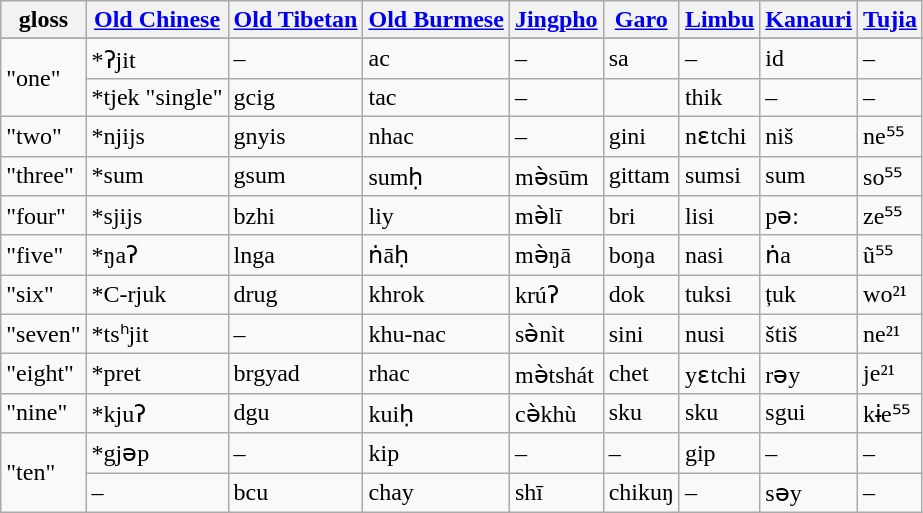<table class="wikitable">
<tr>
<th>gloss</th>
<th><a href='#'>Old Chinese</a></th>
<th><a href='#'>Old Tibetan</a></th>
<th><a href='#'>Old Burmese</a></th>
<th><a href='#'>Jingpho</a></th>
<th><a href='#'>Garo</a></th>
<th><a href='#'>Limbu</a></th>
<th><a href='#'>Kanauri</a></th>
<th><a href='#'>Tujia</a></th>
</tr>
<tr>
</tr>
<tr>
<td rowspan="2">"one"</td>
<td> *ʔjit</td>
<td>–</td>
<td>ac</td>
<td>–</td>
<td>sa</td>
<td>–</td>
<td>id</td>
<td>–</td>
</tr>
<tr>
<td> *tjek "single"</td>
<td>gcig</td>
<td>tac</td>
<td>–</td>
<td></td>
<td>thik</td>
<td>–</td>
<td>–</td>
</tr>
<tr>
<td>"two"</td>
<td> *njijs</td>
<td>gnyis</td>
<td>nhac</td>
<td>–</td>
<td>gini</td>
<td>nɛtchi</td>
<td>niš</td>
<td>ne⁵⁵</td>
</tr>
<tr>
<td>"three"</td>
<td> *sum</td>
<td>gsum</td>
<td>sumḥ</td>
<td>mə̀sūm</td>
<td>gittam</td>
<td>sumsi</td>
<td>sum</td>
<td>so⁵⁵</td>
</tr>
<tr>
<td>"four"</td>
<td> *sjijs</td>
<td>bzhi</td>
<td>liy</td>
<td>mə̀lī</td>
<td>bri</td>
<td>lisi</td>
<td>pə:</td>
<td>ze⁵⁵</td>
</tr>
<tr>
<td>"five"</td>
<td> *ŋaʔ</td>
<td>lnga</td>
<td>ṅāḥ</td>
<td>mə̀ŋā</td>
<td>boŋa</td>
<td>nasi</td>
<td>ṅa</td>
<td>ũ⁵⁵</td>
</tr>
<tr>
<td>"six"</td>
<td> *C-rjuk</td>
<td>drug</td>
<td>khrok</td>
<td>krúʔ</td>
<td>dok</td>
<td>tuksi</td>
<td>țuk</td>
<td>wo²¹</td>
</tr>
<tr>
<td>"seven"</td>
<td> *tsʰjit</td>
<td>–</td>
<td>khu-nac</td>
<td>sə̀nìt</td>
<td>sini</td>
<td>nusi</td>
<td>štiš</td>
<td>ne²¹</td>
</tr>
<tr>
<td>"eight"</td>
<td> *pret</td>
<td>brgyad</td>
<td>rhac</td>
<td>mə̀tshát</td>
<td>chet</td>
<td>yɛtchi</td>
<td>rəy</td>
<td>je²¹</td>
</tr>
<tr>
<td>"nine"</td>
<td> *kjuʔ</td>
<td>dgu</td>
<td>kuiḥ</td>
<td>cə̀khù</td>
<td>sku</td>
<td>sku</td>
<td>sgui</td>
<td>kɨe⁵⁵</td>
</tr>
<tr>
<td rowspan="2">"ten"</td>
<td> *gjəp</td>
<td>–</td>
<td>kip</td>
<td>–</td>
<td>–</td>
<td>gip</td>
<td>–</td>
<td>–</td>
</tr>
<tr>
<td>–</td>
<td>bcu</td>
<td>chay</td>
<td>shī</td>
<td>chikuŋ</td>
<td>–</td>
<td>səy</td>
<td>–</td>
</tr>
</table>
